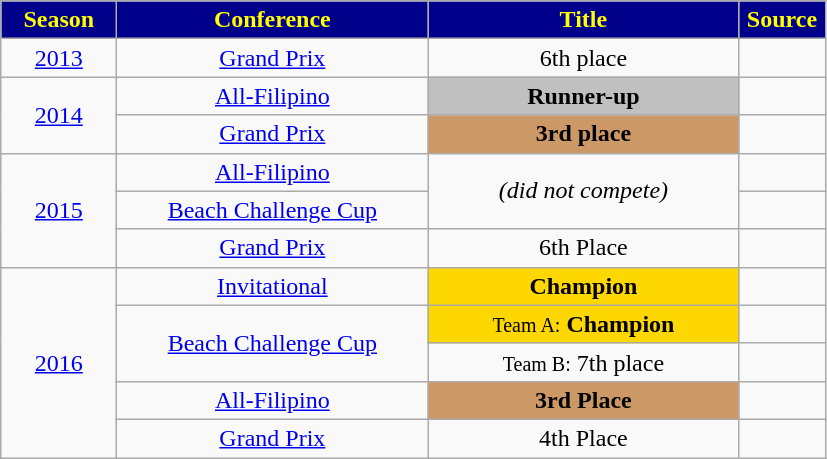<table class="wikitable">
<tr>
<th width=70px style="background:#00008B; color:yellow; text-align: center">Season</th>
<th width=200px style="background:#00008B; color:yellow;">Conference</th>
<th width=200px style="background:#00008B; color:yellow;">Title</th>
<th width=50px style="background:#00008B; color:yellow;">Source</th>
</tr>
<tr align=center>
<td><a href='#'>2013</a></td>
<td><a href='#'>Grand Prix</a></td>
<td>6th place</td>
<td></td>
</tr>
<tr align=center>
<td rowspan=2><a href='#'>2014</a></td>
<td><a href='#'>All-Filipino</a></td>
<td style="background:silver;"><strong>Runner-up</strong></td>
<td></td>
</tr>
<tr align=center>
<td><a href='#'>Grand Prix</a></td>
<td style="background:#c96;"><strong>3rd place</strong></td>
<td></td>
</tr>
<tr align=center>
<td rowspan=3><a href='#'>2015</a></td>
<td><a href='#'>All-Filipino</a></td>
<td rowspan=2><em>(did not compete)</em></td>
<td></td>
</tr>
<tr align=center>
<td><a href='#'>Beach Challenge Cup</a></td>
<td></td>
</tr>
<tr align=center>
<td><a href='#'>Grand Prix</a></td>
<td>6th Place</td>
<td></td>
</tr>
<tr align=center>
<td rowspan=5><a href='#'>2016</a></td>
<td><a href='#'>Invitational</a></td>
<td style="background:gold;"><strong>Champion</strong></td>
<td></td>
</tr>
<tr align=center>
<td rowspan=2><a href='#'>Beach Challenge Cup</a></td>
<td style="background:gold;"><small>Team A:</small> <strong>Champion</strong></td>
<td></td>
</tr>
<tr align=center>
<td><small>Team B:</small> 7th place</td>
<td></td>
</tr>
<tr align=center>
<td><a href='#'>All-Filipino</a></td>
<td style="background:#c96;"><strong>3rd Place</strong></td>
<td></td>
</tr>
<tr align=center>
<td><a href='#'>Grand Prix</a></td>
<td>4th Place</td>
<td></td>
</tr>
</table>
